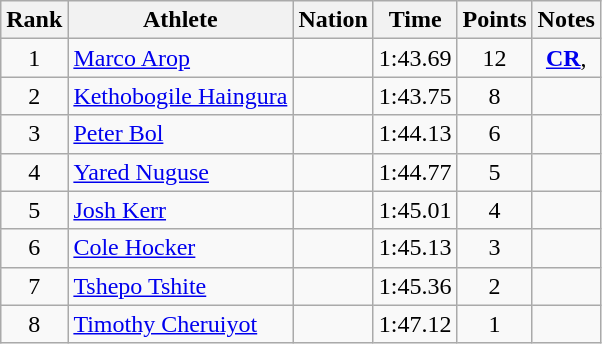<table class="wikitable mw-datatable sortable" style="text-align:center;">
<tr>
<th scope="col" style="width: 10px;">Rank</th>
<th scope="col">Athlete</th>
<th scope="col">Nation</th>
<th scope="col">Time</th>
<th scope="col">Points</th>
<th scope="col">Notes</th>
</tr>
<tr>
<td>1</td>
<td align="left"><a href='#'>Marco Arop</a> </td>
<td align="left"></td>
<td>1:43.69</td>
<td>12</td>
<td><strong><a href='#'>CR</a></strong>, </td>
</tr>
<tr>
<td>2</td>
<td align="left"><a href='#'>Kethobogile Haingura</a> </td>
<td align="left"></td>
<td>1:43.75</td>
<td>8</td>
<td></td>
</tr>
<tr>
<td>3</td>
<td align="left"><a href='#'>Peter Bol</a> </td>
<td align="left"></td>
<td>1:44.13</td>
<td>6</td>
<td></td>
</tr>
<tr>
<td>4</td>
<td align="left"><a href='#'>Yared Nuguse</a> </td>
<td align="left"></td>
<td>1:44.77</td>
<td>5</td>
<td></td>
</tr>
<tr>
<td>5</td>
<td align="left"><a href='#'>Josh Kerr</a> </td>
<td align="left"></td>
<td>1:45.01</td>
<td>4</td>
<td></td>
</tr>
<tr>
<td>6</td>
<td align="left"><a href='#'>Cole Hocker</a> </td>
<td align="left"></td>
<td>1:45.13</td>
<td>3</td>
<td></td>
</tr>
<tr>
<td>7</td>
<td align="left"><a href='#'>Tshepo Tshite</a> </td>
<td align="left"></td>
<td>1:45.36</td>
<td>2</td>
<td></td>
</tr>
<tr>
<td>8</td>
<td align="left"><a href='#'>Timothy Cheruiyot</a> </td>
<td align="left"></td>
<td>1:47.12</td>
<td>1</td>
<td></td>
</tr>
</table>
